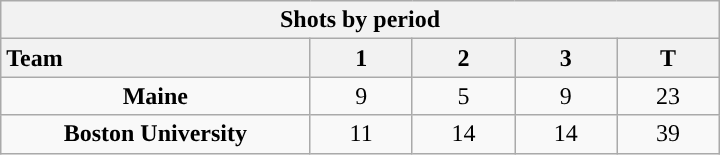<table class="wikitable" style="width:30em; text-align:right;">
<tr>
<th colspan=6>Shots by period</th>
</tr>
<tr>
<th style="width:10em; text-align:left;">Team</th>
<th style="width:3em;">1</th>
<th style="width:3em;">2</th>
<th style="width:3em;">3</th>
<th style="width:3em;">T</th>
</tr>
<tr>
<td align=center><strong>Maine</strong></td>
<td align=center>9</td>
<td align=center>5</td>
<td align=center>9</td>
<td align=center>23</td>
</tr>
<tr>
<td align=center><strong>Boston University</strong></td>
<td align=center>11</td>
<td align=center>14</td>
<td align=center>14</td>
<td align=center>39</td>
</tr>
</table>
